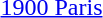<table>
<tr valign="top">
<td><a href='#'>1900 Paris</a><br></td>
<td></td>
<td></td>
<td></td>
</tr>
</table>
